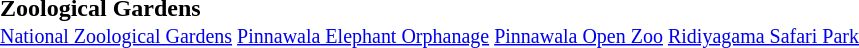<table style="margin:0;">
<tr valign="top">
<td style="padding-left: 1em; text-align: left; width: 25%; "><br><strong>Zoological Gardens</strong><br>
<small><a href='#'>National Zoological Gardens</a> <a href='#'>Pinnawala Elephant Orphanage</a> <a href='#'>Pinnawala Open Zoo</a> <a href='#'>Ridiyagama Safari Park</a></small></td>
</tr>
</table>
